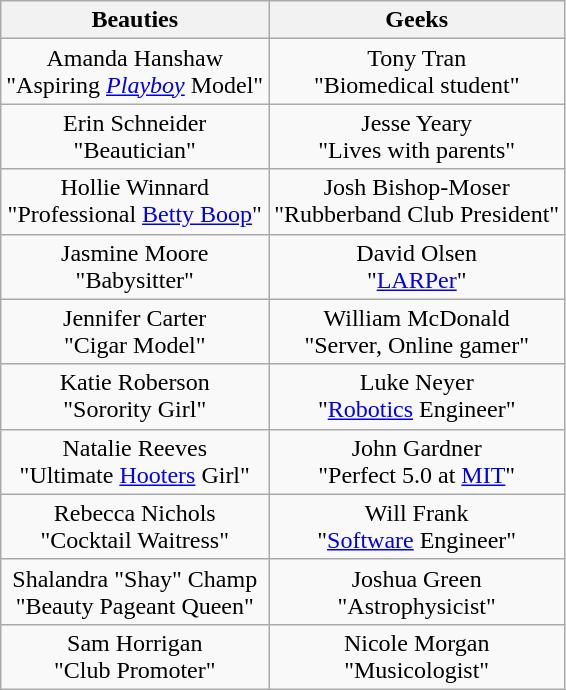<table class="wikitable" style="text-align: center">
<tr>
<th>Beauties</th>
<th>Geeks</th>
</tr>
<tr>
<td>Amanda Hanshaw<br> "Aspiring <em><a href='#'>Playboy</a></em> Model"</td>
<td>Tony Tran<br> "Biomedical student"</td>
</tr>
<tr>
<td>Erin Schneider<br> "Beautician"</td>
<td>Jesse Yeary<br> "Lives with parents"</td>
</tr>
<tr>
<td>Hollie Winnard<br> "Professional <a href='#'>Betty Boop</a>"</td>
<td>Josh Bishop-Moser<br> "Rubberband Club President"</td>
</tr>
<tr>
<td>Jasmine Moore<br> "Babysitter"</td>
<td>David Olsen<br> "<a href='#'>LARPer</a>"</td>
</tr>
<tr>
<td>Jennifer Carter<br> "Cigar Model"</td>
<td>William McDonald<br> "Server, Online gamer"</td>
</tr>
<tr>
<td>Katie Roberson<br> "Sorority Girl"</td>
<td>Luke Neyer<br> "<a href='#'>Robotics</a> Engineer"</td>
</tr>
<tr>
<td>Natalie Reeves<br> "Ultimate <a href='#'>Hooters</a> Girl"</td>
<td>John Gardner<br> "Perfect 5.0 at <a href='#'>MIT</a>"</td>
</tr>
<tr>
<td>Rebecca Nichols <br> "Cocktail Waitress"</td>
<td>Will Frank<br> "<a href='#'>Software</a> Engineer"</td>
</tr>
<tr>
<td>Shalandra "Shay" Champ<br> "Beauty Pageant Queen"</td>
<td>Joshua Green<br> "Astrophysicist"</td>
</tr>
<tr>
<td>Sam Horrigan<br> "Club Promoter"</td>
<td>Nicole Morgan<br> "Musicologist"</td>
</tr>
</table>
